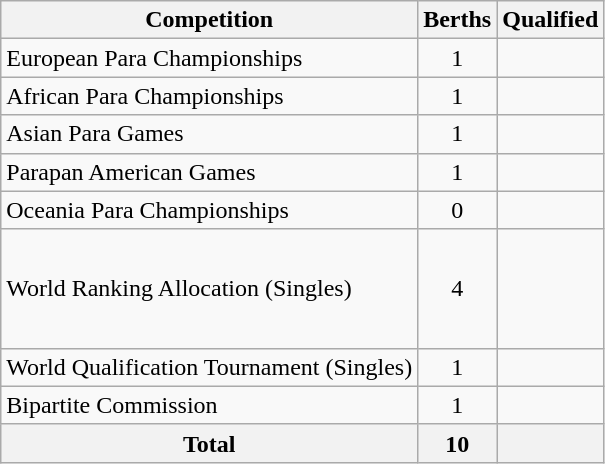<table class="wikitable">
<tr>
<th>Competition</th>
<th>Berths</th>
<th>Qualified</th>
</tr>
<tr>
<td>European Para Championships</td>
<td align=center>1</td>
<td></td>
</tr>
<tr>
<td>African Para Championships</td>
<td align=center>1</td>
<td></td>
</tr>
<tr>
<td>Asian Para Games</td>
<td align=center>1</td>
<td></td>
</tr>
<tr>
<td>Parapan American Games</td>
<td align=center>1</td>
<td></td>
</tr>
<tr>
<td>Oceania Para Championships</td>
<td align=center>0</td>
<td></td>
</tr>
<tr>
<td>World Ranking Allocation (Singles)</td>
<td align=center>4</td>
<td><br><br><br><br></td>
</tr>
<tr>
<td>World Qualification Tournament (Singles)</td>
<td align=center>1</td>
<td></td>
</tr>
<tr>
<td>Bipartite Commission</td>
<td align=center>1</td>
<td></td>
</tr>
<tr>
<th>Total</th>
<th align="center">10</th>
<th></th>
</tr>
</table>
